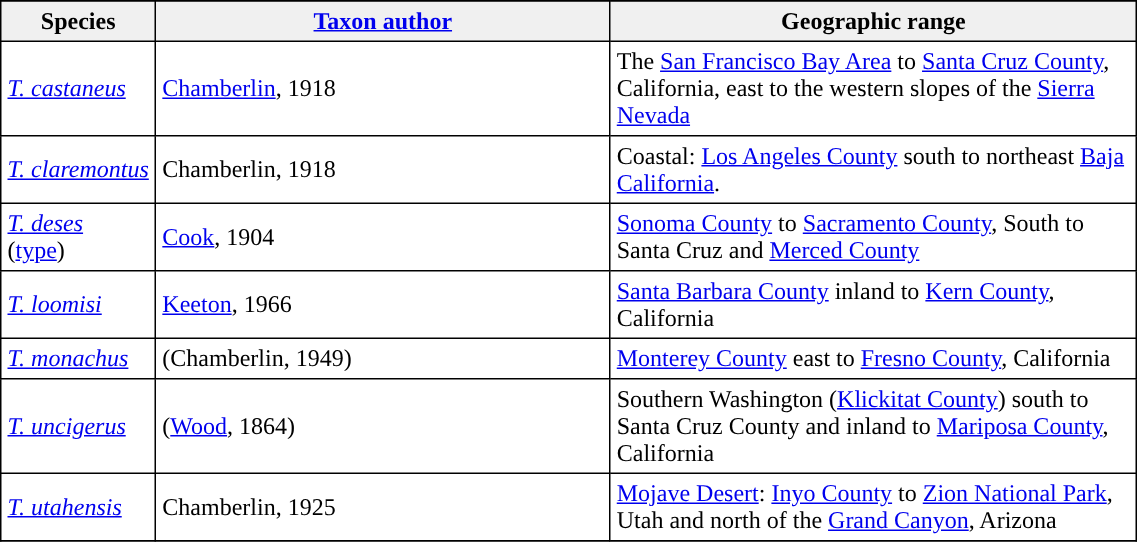<table |cellspacing=0 cellpadding=4 border=1 style="width: 60%; border-collapse: collapse;">
<tr>
</tr>
<tr>
<th bgcolor="#f0f0f0">Species</th>
<th bgcolor="#f0f0f0"><a href='#'>Taxon author</a></th>
<th bgcolor="#f0f0f0">Geographic range</th>
</tr>
<tr>
<td><em><a href='#'>T. castaneus</a></em></td>
<td><a href='#'>Chamberlin</a>, 1918</td>
<td>The <a href='#'>San Francisco Bay Area</a> to  <a href='#'>Santa Cruz County</a>, California, east to the western slopes of the <a href='#'>Sierra Nevada</a></td>
</tr>
<tr>
<td><em><a href='#'>T. claremontus</a></em></td>
<td style="width:40%">Chamberlin, 1918</td>
<td>Coastal: <a href='#'>Los Angeles County</a> south to northeast <a href='#'>Baja California</a>.</td>
</tr>
<tr>
<td><em><a href='#'>T. deses</a></em> <br>(<a href='#'>type</a>)</td>
<td><a href='#'>Cook</a>, 1904</td>
<td><a href='#'>Sonoma County</a> to <a href='#'>Sacramento County</a>, South to Santa Cruz and <a href='#'>Merced County</a></td>
</tr>
<tr>
<td><em><a href='#'>T. loomisi</a></em></td>
<td><a href='#'>Keeton</a>, 1966</td>
<td><a href='#'>Santa Barbara County</a> inland to <a href='#'>Kern County</a>, California</td>
</tr>
<tr>
<td><em><a href='#'>T. monachus</a></em></td>
<td>(Chamberlin, 1949)</td>
<td><a href='#'>Monterey County</a> east to <a href='#'>Fresno County</a>, California</td>
</tr>
<tr>
<td><em><a href='#'>T. uncigerus</a></em></td>
<td>(<a href='#'>Wood</a>, 1864)</td>
<td>Southern Washington (<a href='#'>Klickitat County</a>) south to Santa Cruz County and inland to <a href='#'>Mariposa County</a>, California</td>
</tr>
<tr>
<td><em><a href='#'>T. utahensis</a></em></td>
<td>Chamberlin, 1925</td>
<td><a href='#'>Mojave Desert</a>: <a href='#'>Inyo County</a> to <a href='#'>Zion National Park</a>, Utah and north of the <a href='#'>Grand Canyon</a>, Arizona</td>
</tr>
<tr>
</tr>
</table>
